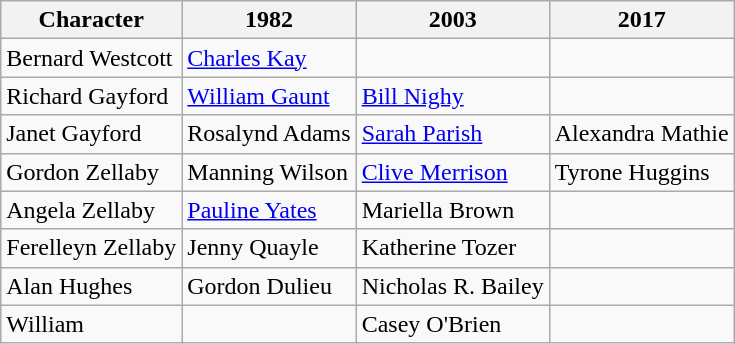<table class="wikitable">
<tr>
<th>Character</th>
<th>1982</th>
<th>2003</th>
<th>2017</th>
</tr>
<tr>
<td>Bernard Westcott</td>
<td><a href='#'>Charles Kay</a></td>
<td></td>
<td></td>
</tr>
<tr>
<td>Richard Gayford</td>
<td><a href='#'>William Gaunt</a></td>
<td><a href='#'>Bill Nighy</a></td>
<td></td>
</tr>
<tr>
<td>Janet Gayford</td>
<td>Rosalynd Adams</td>
<td><a href='#'>Sarah Parish</a></td>
<td>Alexandra Mathie</td>
</tr>
<tr>
<td>Gordon Zellaby</td>
<td>Manning Wilson</td>
<td><a href='#'>Clive Merrison</a></td>
<td>Tyrone Huggins</td>
</tr>
<tr>
<td>Angela Zellaby</td>
<td><a href='#'>Pauline Yates</a></td>
<td>Mariella Brown</td>
<td></td>
</tr>
<tr>
<td>Ferelleyn Zellaby</td>
<td>Jenny Quayle</td>
<td>Katherine Tozer</td>
<td></td>
</tr>
<tr>
<td>Alan Hughes</td>
<td>Gordon Dulieu</td>
<td>Nicholas R. Bailey</td>
<td></td>
</tr>
<tr>
<td>William</td>
<td></td>
<td>Casey O'Brien</td>
<td></td>
</tr>
</table>
